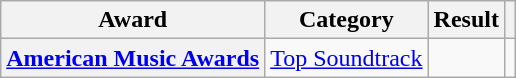<table class="wikitable plainrowheaders sortable">
<tr>
<th scope="col">Award</th>
<th scope="col">Category</th>
<th scope="col">Result</th>
<th scope="col" class="unsortable"></th>
</tr>
<tr>
<th scope="row"><a href='#'>American Music Awards</a></th>
<td><a href='#'>Top Soundtrack</a></td>
<td></td>
<td align="center"><br></td>
</tr>
</table>
